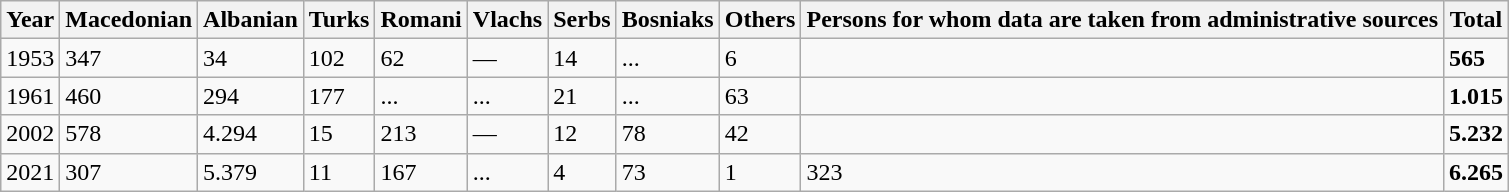<table class="wikitable">
<tr>
<th>Year</th>
<th>Macedonian</th>
<th>Albanian</th>
<th>Turks</th>
<th>Romani</th>
<th>Vlachs</th>
<th>Serbs</th>
<th>Bosniaks</th>
<th><abbr>Others</abbr></th>
<th>Persons for whom data are taken from administrative sources</th>
<th>Total</th>
</tr>
<tr>
<td>1953</td>
<td>347</td>
<td>34</td>
<td>102</td>
<td>62</td>
<td>—</td>
<td>14</td>
<td>...</td>
<td>6</td>
<td></td>
<td><strong>565</strong></td>
</tr>
<tr>
<td>1961</td>
<td>460</td>
<td>294</td>
<td>177</td>
<td>...</td>
<td>...</td>
<td>21</td>
<td>...</td>
<td>63</td>
<td></td>
<td><strong>1.015</strong></td>
</tr>
<tr>
<td>2002</td>
<td>578</td>
<td>4.294</td>
<td>15</td>
<td>213</td>
<td>—</td>
<td>12</td>
<td>78</td>
<td>42</td>
<td></td>
<td><strong>5.232</strong></td>
</tr>
<tr>
<td>2021</td>
<td>307</td>
<td>5.379</td>
<td>11</td>
<td>167</td>
<td>...</td>
<td>4</td>
<td>73</td>
<td>1</td>
<td>323</td>
<td><strong>6.265</strong></td>
</tr>
</table>
